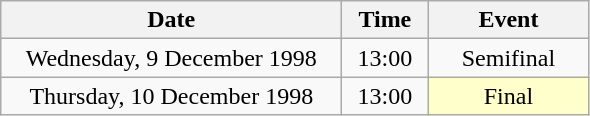<table class = "wikitable" style="text-align:center;">
<tr>
<th width=220>Date</th>
<th width=50>Time</th>
<th width=100>Event</th>
</tr>
<tr>
<td>Wednesday, 9 December 1998</td>
<td>13:00</td>
<td>Semifinal</td>
</tr>
<tr>
<td>Thursday, 10 December 1998</td>
<td>13:00</td>
<td bgcolor=ffffcc>Final</td>
</tr>
</table>
